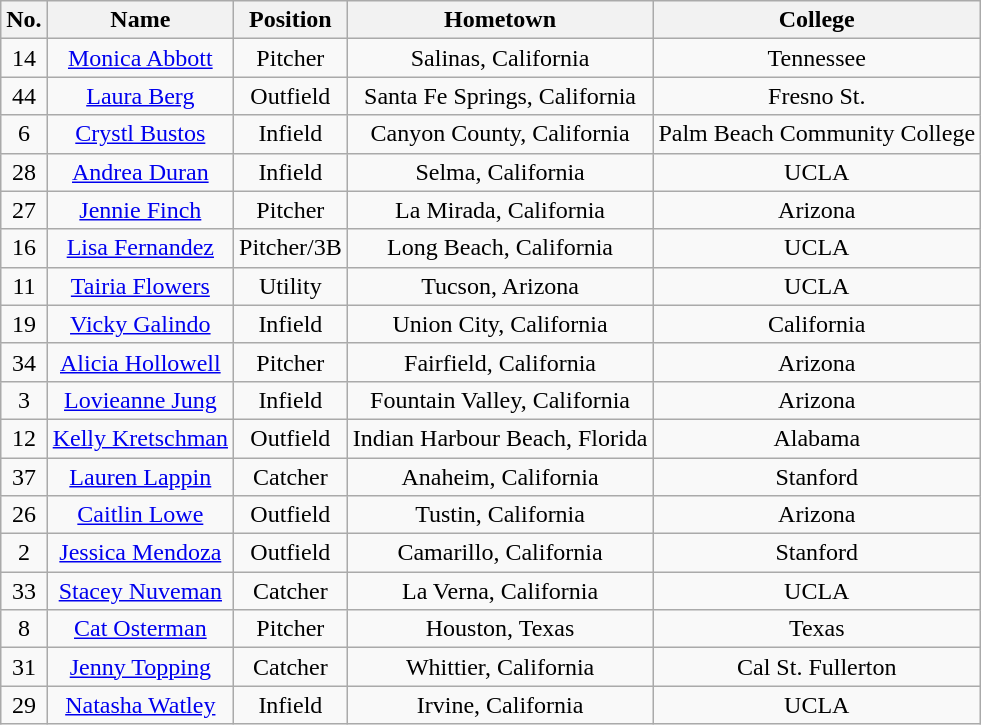<table class="wikitable sortable" style="text-align:center;">
<tr USA National Softball Team Roster>
<th>No.</th>
<th>Name</th>
<th>Position</th>
<th>Hometown</th>
<th>College</th>
</tr>
<tr>
<td>14</td>
<td><a href='#'>Monica Abbott</a></td>
<td>Pitcher</td>
<td>Salinas, California</td>
<td>Tennessee</td>
</tr>
<tr>
<td>44</td>
<td><a href='#'>Laura Berg</a></td>
<td>Outfield</td>
<td>Santa Fe Springs, California</td>
<td>Fresno St.</td>
</tr>
<tr>
<td>6</td>
<td><a href='#'>Crystl Bustos</a></td>
<td>Infield</td>
<td>Canyon County, California</td>
<td>Palm Beach Community College</td>
</tr>
<tr>
<td>28</td>
<td><a href='#'>Andrea Duran</a></td>
<td>Infield</td>
<td>Selma, California</td>
<td>UCLA</td>
</tr>
<tr>
<td>27</td>
<td><a href='#'>Jennie Finch</a></td>
<td>Pitcher</td>
<td>La Mirada, California</td>
<td>Arizona</td>
</tr>
<tr>
<td>16</td>
<td><a href='#'>Lisa Fernandez</a></td>
<td>Pitcher/3B</td>
<td>Long Beach, California</td>
<td>UCLA</td>
</tr>
<tr>
<td>11</td>
<td><a href='#'>Tairia Flowers</a></td>
<td>Utility</td>
<td>Tucson, Arizona</td>
<td>UCLA</td>
</tr>
<tr>
<td>19</td>
<td><a href='#'>Vicky Galindo</a></td>
<td>Infield</td>
<td>Union City, California</td>
<td>California</td>
</tr>
<tr>
<td>34</td>
<td><a href='#'>Alicia Hollowell</a></td>
<td>Pitcher</td>
<td>Fairfield, California</td>
<td>Arizona</td>
</tr>
<tr>
<td>3</td>
<td><a href='#'>Lovieanne Jung</a></td>
<td>Infield</td>
<td>Fountain Valley, California</td>
<td>Arizona</td>
</tr>
<tr>
<td>12</td>
<td><a href='#'>Kelly Kretschman</a></td>
<td>Outfield</td>
<td>Indian Harbour Beach, Florida</td>
<td>Alabama</td>
</tr>
<tr>
<td>37</td>
<td><a href='#'>Lauren Lappin</a></td>
<td>Catcher</td>
<td>Anaheim, California</td>
<td>Stanford</td>
</tr>
<tr>
<td>26</td>
<td><a href='#'>Caitlin Lowe</a></td>
<td>Outfield</td>
<td>Tustin, California</td>
<td>Arizona</td>
</tr>
<tr>
<td>2</td>
<td><a href='#'>Jessica Mendoza</a></td>
<td>Outfield</td>
<td>Camarillo, California</td>
<td>Stanford</td>
</tr>
<tr>
<td>33</td>
<td><a href='#'>Stacey Nuveman</a></td>
<td>Catcher</td>
<td>La Verna, California</td>
<td>UCLA</td>
</tr>
<tr>
<td>8</td>
<td><a href='#'>Cat Osterman</a></td>
<td>Pitcher</td>
<td>Houston, Texas</td>
<td>Texas</td>
</tr>
<tr>
<td>31</td>
<td><a href='#'>Jenny Topping</a></td>
<td>Catcher</td>
<td>Whittier, California</td>
<td>Cal St. Fullerton</td>
</tr>
<tr>
<td>29</td>
<td><a href='#'>Natasha Watley</a></td>
<td>Infield</td>
<td>Irvine, California</td>
<td>UCLA</td>
</tr>
</table>
